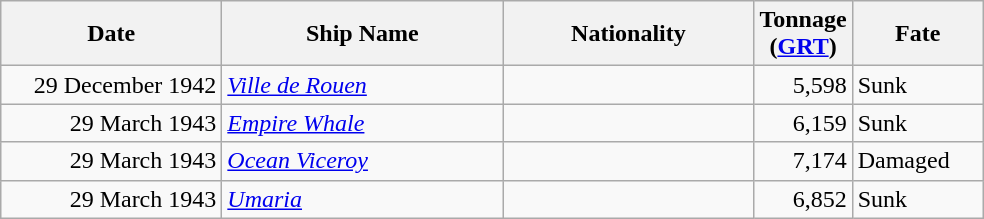<table class="wikitable sortable">
<tr>
<th width="140px">Date</th>
<th width="180px">Ship Name</th>
<th width="160px">Nationality</th>
<th width="25px">Tonnage<br>(<a href='#'>GRT</a>)</th>
<th width="80px">Fate</th>
</tr>
<tr>
<td align="right">29 December 1942</td>
<td align="left"><a href='#'><em>Ville de Rouen</em></a></td>
<td align="left"></td>
<td align="right">5,598</td>
<td align="left">Sunk</td>
</tr>
<tr>
<td align="right">29 March 1943</td>
<td align="left"><a href='#'><em>Empire Whale</em></a></td>
<td align="left"></td>
<td align="right">6,159</td>
<td align="left">Sunk</td>
</tr>
<tr>
<td align="right">29 March 1943</td>
<td align="left"><a href='#'><em>Ocean Viceroy</em></a></td>
<td align="left"></td>
<td align="right">7,174</td>
<td align="left">Damaged</td>
</tr>
<tr>
<td align="right">29 March 1943</td>
<td align="left"><a href='#'><em>Umaria</em></a></td>
<td align="left"></td>
<td align="right">6,852</td>
<td align="left">Sunk</td>
</tr>
</table>
